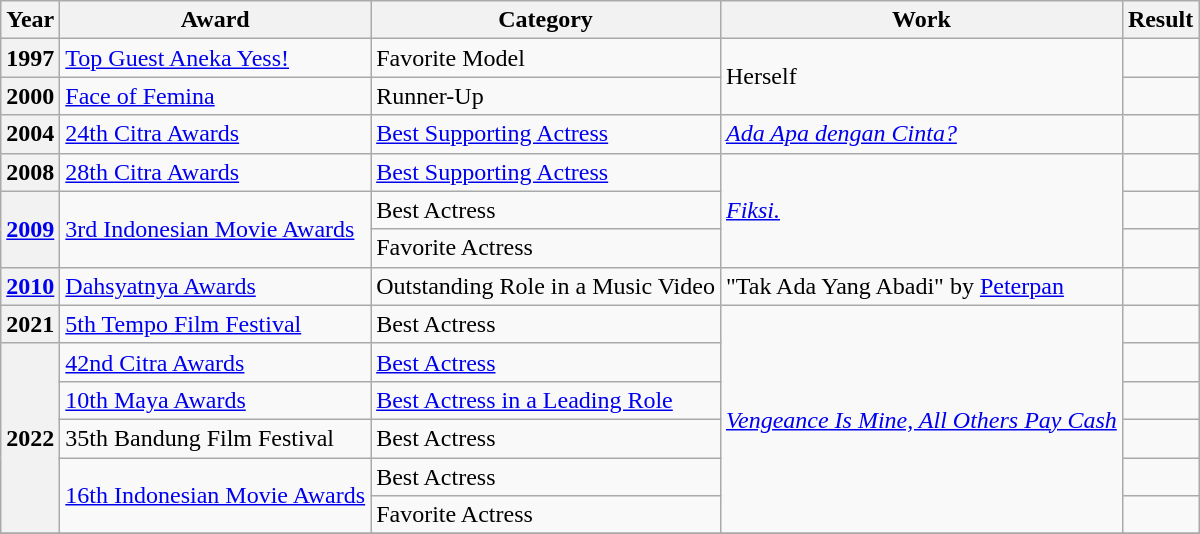<table class="wikitable">
<tr>
<th>Year</th>
<th>Award</th>
<th>Category</th>
<th>Work</th>
<th>Result</th>
</tr>
<tr>
<th>1997</th>
<td><a href='#'>Top Guest Aneka Yess!</a></td>
<td>Favorite Model</td>
<td rowspan="2">Herself</td>
<td></td>
</tr>
<tr>
<th>2000</th>
<td><a href='#'>Face of Femina</a></td>
<td>Runner-Up</td>
<td></td>
</tr>
<tr>
<th rowspan="1">2004</th>
<td><a href='#'>24th Citra Awards</a></td>
<td><a href='#'>Best Supporting Actress</a></td>
<td><em><a href='#'>Ada Apa dengan Cinta?</a></em></td>
<td></td>
</tr>
<tr>
<th>2008</th>
<td><a href='#'>28th Citra Awards</a></td>
<td><a href='#'>Best Supporting Actress</a></td>
<td rowspan="3"><em><a href='#'>Fiksi.</a></em></td>
<td></td>
</tr>
<tr>
<th rowspan="2"><a href='#'>2009</a></th>
<td rowspan="2"><a href='#'>3rd Indonesian Movie Awards</a></td>
<td>Best Actress</td>
<td></td>
</tr>
<tr>
<td>Favorite Actress</td>
<td></td>
</tr>
<tr>
<th><a href='#'>2010</a></th>
<td><a href='#'>Dahsyatnya Awards</a></td>
<td>Outstanding Role in a Music Video</td>
<td>"Tak Ada Yang Abadi" by <a href='#'>Peterpan</a></td>
<td></td>
</tr>
<tr>
<th>2021</th>
<td><a href='#'>5th Tempo Film Festival</a></td>
<td>Best Actress</td>
<td rowspan="6"><em><a href='#'>Vengeance Is Mine, All Others Pay Cash</a></em></td>
<td></td>
</tr>
<tr>
<th rowspan="5">2022</th>
<td><a href='#'>42nd Citra Awards</a></td>
<td><a href='#'>Best Actress</a></td>
<td></td>
</tr>
<tr>
<td><a href='#'>10th Maya Awards</a></td>
<td><a href='#'>Best Actress in a Leading Role</a></td>
<td></td>
</tr>
<tr>
<td>35th Bandung Film Festival</td>
<td>Best Actress</td>
<td></td>
</tr>
<tr>
<td rowspan="2"><a href='#'>16th Indonesian Movie Awards</a></td>
<td>Best Actress</td>
<td></td>
</tr>
<tr>
<td>Favorite Actress</td>
<td></td>
</tr>
<tr>
</tr>
</table>
